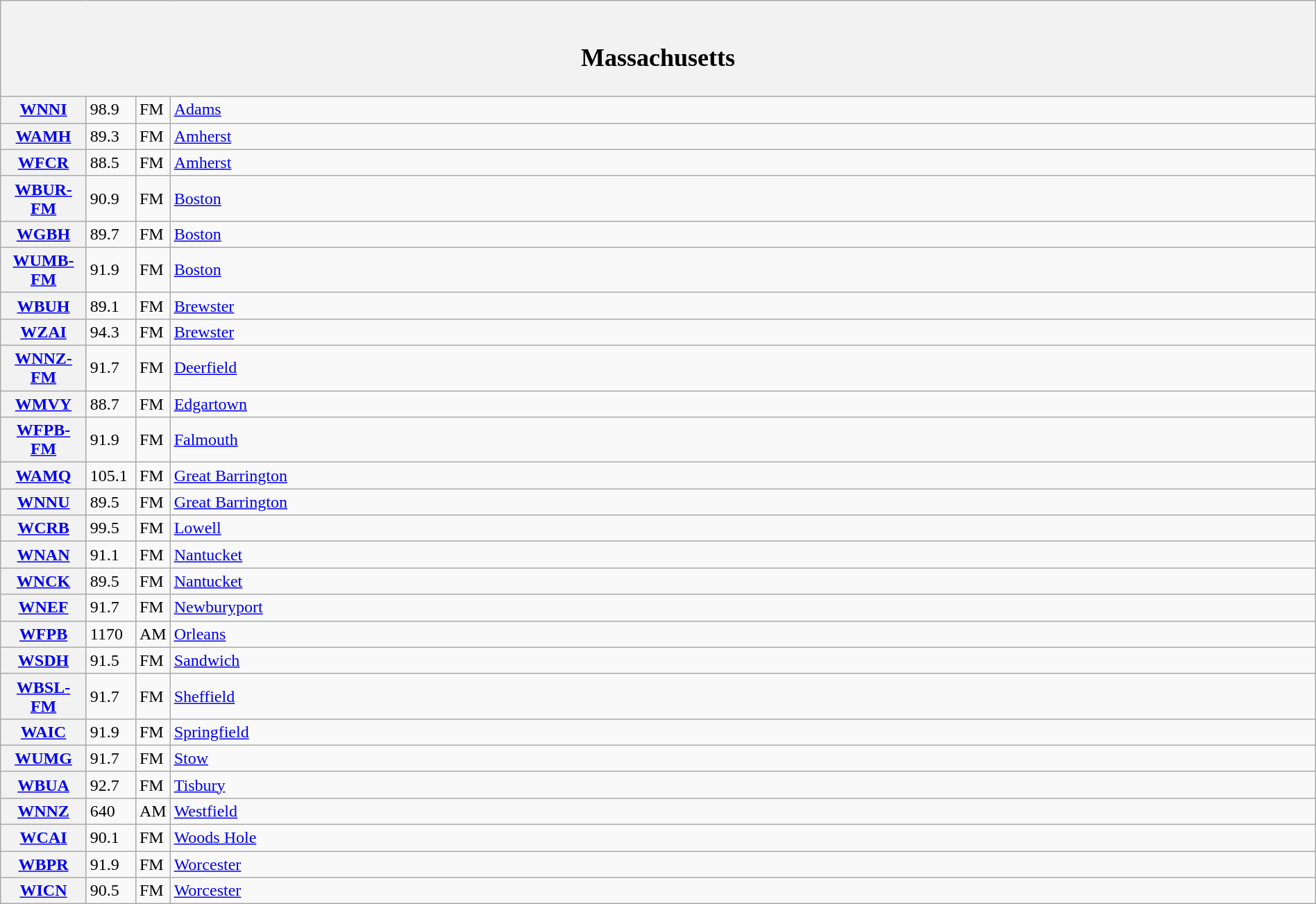<table class="wikitable mw-collapsible" style="width:100%">
<tr>
<th scope="col" colspan="4"><br><h2>Massachusetts</h2></th>
</tr>
<tr>
<th scope="row" style="width: 75px;"><a href='#'>WNNI</a></th>
<td style="width: 40px;">98.9</td>
<td style="width: 21px;">FM</td>
<td><a href='#'>Adams</a></td>
</tr>
<tr>
<th scope="row"><a href='#'>WAMH</a></th>
<td>89.3</td>
<td>FM</td>
<td><a href='#'>Amherst</a></td>
</tr>
<tr>
<th scope="row"><a href='#'>WFCR</a></th>
<td>88.5</td>
<td>FM</td>
<td><a href='#'>Amherst</a></td>
</tr>
<tr>
<th scope="row"><a href='#'>WBUR-FM</a></th>
<td>90.9</td>
<td>FM</td>
<td><a href='#'>Boston</a></td>
</tr>
<tr>
<th scope="row"><a href='#'>WGBH</a></th>
<td>89.7</td>
<td>FM</td>
<td><a href='#'>Boston</a></td>
</tr>
<tr>
<th scope="row"><a href='#'>WUMB-FM</a></th>
<td>91.9</td>
<td>FM</td>
<td><a href='#'>Boston</a></td>
</tr>
<tr>
<th scope="row"><a href='#'>WBUH</a></th>
<td>89.1</td>
<td>FM</td>
<td><a href='#'>Brewster</a></td>
</tr>
<tr>
<th scope="row"><a href='#'>WZAI</a></th>
<td>94.3</td>
<td>FM</td>
<td><a href='#'>Brewster</a></td>
</tr>
<tr>
<th scope="row"><a href='#'>WNNZ-FM</a></th>
<td>91.7</td>
<td>FM</td>
<td><a href='#'>Deerfield</a></td>
</tr>
<tr>
<th scope="row"><a href='#'>WMVY</a></th>
<td>88.7</td>
<td>FM</td>
<td><a href='#'>Edgartown</a></td>
</tr>
<tr>
<th scope="row"><a href='#'>WFPB-FM</a></th>
<td>91.9</td>
<td>FM</td>
<td><a href='#'>Falmouth</a></td>
</tr>
<tr>
<th scope="row"><a href='#'>WAMQ</a></th>
<td>105.1</td>
<td>FM</td>
<td><a href='#'>Great Barrington</a></td>
</tr>
<tr>
<th scope="row"><a href='#'>WNNU</a></th>
<td>89.5</td>
<td>FM</td>
<td><a href='#'>Great Barrington</a></td>
</tr>
<tr>
<th scope="row"><a href='#'>WCRB</a></th>
<td>99.5</td>
<td>FM</td>
<td><a href='#'>Lowell</a></td>
</tr>
<tr>
<th scope="row"><a href='#'>WNAN</a></th>
<td>91.1</td>
<td>FM</td>
<td><a href='#'>Nantucket</a></td>
</tr>
<tr>
<th scope="row"><a href='#'>WNCK</a></th>
<td>89.5</td>
<td>FM</td>
<td><a href='#'>Nantucket</a></td>
</tr>
<tr>
<th scope="row"><a href='#'>WNEF</a></th>
<td>91.7</td>
<td>FM</td>
<td><a href='#'>Newburyport</a></td>
</tr>
<tr>
<th scope="row"><a href='#'>WFPB</a></th>
<td>1170</td>
<td>AM</td>
<td><a href='#'>Orleans</a></td>
</tr>
<tr>
<th scope="row"><a href='#'>WSDH</a></th>
<td>91.5</td>
<td>FM</td>
<td><a href='#'>Sandwich</a></td>
</tr>
<tr>
<th scope="row"><a href='#'>WBSL-FM</a></th>
<td>91.7</td>
<td>FM</td>
<td><a href='#'>Sheffield</a></td>
</tr>
<tr>
<th scope="row"><a href='#'>WAIC</a></th>
<td>91.9</td>
<td>FM</td>
<td><a href='#'>Springfield</a></td>
</tr>
<tr>
<th scope="row"><a href='#'>WUMG</a></th>
<td>91.7</td>
<td>FM</td>
<td><a href='#'>Stow</a></td>
</tr>
<tr>
<th scope="row"><a href='#'>WBUA</a></th>
<td>92.7</td>
<td>FM</td>
<td><a href='#'>Tisbury</a></td>
</tr>
<tr>
<th scope="row"><a href='#'>WNNZ</a></th>
<td>640</td>
<td>AM</td>
<td><a href='#'>Westfield</a></td>
</tr>
<tr>
<th scope="row"><a href='#'>WCAI</a></th>
<td>90.1</td>
<td>FM</td>
<td><a href='#'>Woods Hole</a></td>
</tr>
<tr>
<th scope="row"><a href='#'>WBPR</a></th>
<td>91.9</td>
<td>FM</td>
<td><a href='#'>Worcester</a></td>
</tr>
<tr>
<th scope="row"><a href='#'>WICN</a></th>
<td>90.5</td>
<td>FM</td>
<td><a href='#'>Worcester</a></td>
</tr>
</table>
